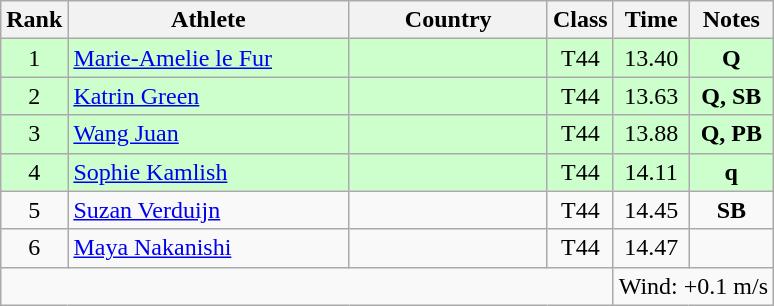<table class="wikitable sortable" style="text-align:center">
<tr>
<th>Rank</th>
<th style="width:180px">Athlete</th>
<th style="width:125px">Country</th>
<th>Class</th>
<th>Time</th>
<th>Notes</th>
</tr>
<tr style="background:#cfc;">
<td>1</td>
<td style="text-align:left;"><a href='#'>Marie-Amelie le Fur</a></td>
<td style="text-align:left;"></td>
<td>T44</td>
<td>13.40</td>
<td><strong>Q</strong></td>
</tr>
<tr style="background:#cfc;">
<td>2</td>
<td style="text-align:left;"><a href='#'>Katrin Green</a></td>
<td style="text-align:left;"></td>
<td>T44</td>
<td>13.63</td>
<td><strong>Q, SB</strong></td>
</tr>
<tr style="background:#cfc;">
<td>3</td>
<td style="text-align:left;"><a href='#'>Wang Juan</a></td>
<td style="text-align:left;"></td>
<td>T44</td>
<td>13.88</td>
<td><strong>Q, PB</strong></td>
</tr>
<tr style="background:#cfc;">
<td>4</td>
<td style="text-align:left;"><a href='#'>Sophie Kamlish</a></td>
<td style="text-align:left;"></td>
<td>T44</td>
<td>14.11</td>
<td><strong>q</strong></td>
</tr>
<tr>
<td>5</td>
<td style="text-align:left;"><a href='#'>Suzan Verduijn</a></td>
<td style="text-align:left;"></td>
<td>T44</td>
<td>14.45</td>
<td><strong>SB</strong></td>
</tr>
<tr>
<td>6</td>
<td style="text-align:left;"><a href='#'>Maya Nakanishi</a></td>
<td style="text-align:left;"></td>
<td>T44</td>
<td>14.47</td>
<td></td>
</tr>
<tr class="sortbottom">
<td colspan="4"></td>
<td colspan="2">Wind: +0.1 m/s</td>
</tr>
</table>
